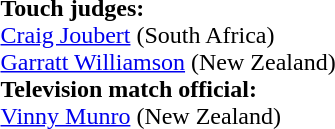<table style="width:100%">
<tr>
<td><br><strong>Touch judges:</strong>
<br><a href='#'>Craig Joubert</a> (South Africa)
<br><a href='#'>Garratt Williamson</a> (New Zealand)
<br><strong>Television match official:</strong>
<br><a href='#'>Vinny Munro</a> (New Zealand)</td>
</tr>
</table>
